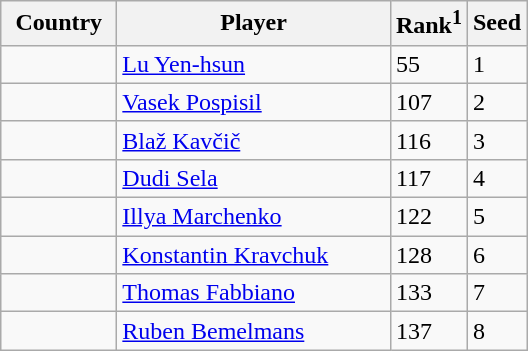<table class="sortable wikitable">
<tr>
<th width="70">Country</th>
<th width="175">Player</th>
<th>Rank<sup>1</sup></th>
<th>Seed</th>
</tr>
<tr>
<td></td>
<td><a href='#'>Lu Yen-hsun</a></td>
<td>55</td>
<td>1</td>
</tr>
<tr>
<td></td>
<td><a href='#'>Vasek Pospisil</a></td>
<td>107</td>
<td>2</td>
</tr>
<tr>
<td></td>
<td><a href='#'>Blaž Kavčič</a></td>
<td>116</td>
<td>3</td>
</tr>
<tr>
<td></td>
<td><a href='#'>Dudi Sela</a></td>
<td>117</td>
<td>4</td>
</tr>
<tr>
<td></td>
<td><a href='#'>Illya Marchenko</a></td>
<td>122</td>
<td>5</td>
</tr>
<tr>
<td></td>
<td><a href='#'>Konstantin Kravchuk</a></td>
<td>128</td>
<td>6</td>
</tr>
<tr>
<td></td>
<td><a href='#'>Thomas Fabbiano</a></td>
<td>133</td>
<td>7</td>
</tr>
<tr>
<td></td>
<td><a href='#'>Ruben Bemelmans</a></td>
<td>137</td>
<td>8</td>
</tr>
</table>
